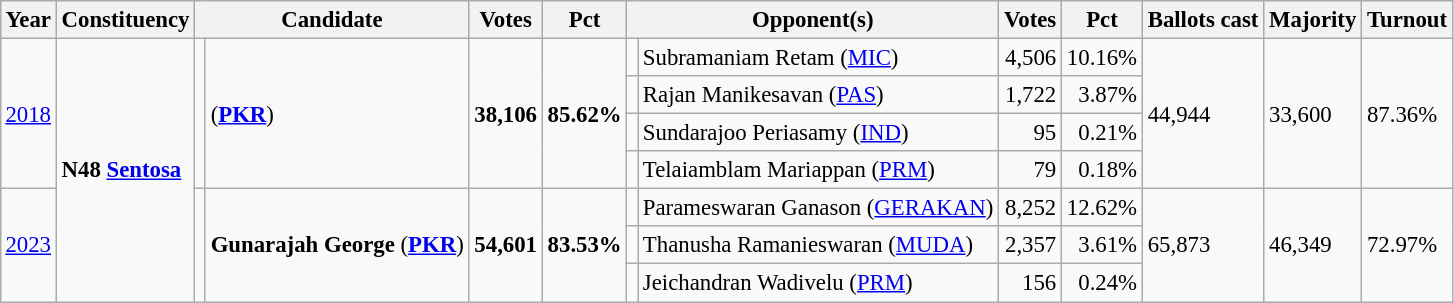<table class="wikitable" style="margin:0.5em ; font-size:95%">
<tr>
<th>Year</th>
<th>Constituency</th>
<th colspan=2>Candidate</th>
<th>Votes</th>
<th>Pct</th>
<th colspan=2>Opponent(s)</th>
<th>Votes</th>
<th>Pct</th>
<th>Ballots cast</th>
<th>Majority</th>
<th>Turnout</th>
</tr>
<tr>
<td rowspan=4><a href='#'>2018</a></td>
<td rowspan=7><strong>N48 <a href='#'>Sentosa</a></strong></td>
<td rowspan=4 ></td>
<td rowspan=4> (<a href='#'><strong>PKR</strong></a>)</td>
<td rowspan=4 align=right><strong>38,106</strong></td>
<td rowspan=4><strong>85.62%</strong></td>
<td></td>
<td>Subramaniam Retam (<a href='#'>MIC</a>)</td>
<td align=right>4,506</td>
<td>10.16%</td>
<td rowspan=4>44,944</td>
<td rowspan=4>33,600</td>
<td rowspan=4>87.36%</td>
</tr>
<tr>
<td></td>
<td>Rajan Manikesavan (<a href='#'>PAS</a>)</td>
<td align=right>1,722</td>
<td align=right>3.87%</td>
</tr>
<tr>
<td></td>
<td>Sundarajoo Periasamy (<a href='#'>IND</a>)</td>
<td align=right>95</td>
<td align=right>0.21%</td>
</tr>
<tr>
<td bgcolor=></td>
<td>Telaiamblam Mariappan (<a href='#'>PRM</a>)</td>
<td align=right>79</td>
<td align=right>0.18%</td>
</tr>
<tr>
<td rowspan=3><a href='#'>2023</a></td>
<td rowspan=3 ></td>
<td rowspan=3><strong>Gunarajah George</strong> (<a href='#'><strong>PKR</strong></a>)</td>
<td rowspan=3 align=right><strong>54,601</strong></td>
<td rowspan=3><strong>83.53%</strong></td>
<td bgcolor=></td>
<td>Parameswaran Ganason (<a href='#'>GERAKAN</a>)</td>
<td align=right>8,252</td>
<td>12.62%</td>
<td rowspan=3>65,873</td>
<td rowspan=3>46,349</td>
<td rowspan=3>72.97%</td>
</tr>
<tr>
<td bgcolor=></td>
<td>Thanusha Ramanieswaran (<a href='#'>MUDA</a>)</td>
<td align=right>2,357</td>
<td align=right>3.61%</td>
</tr>
<tr>
<td bgcolor=></td>
<td>Jeichandran Wadivelu (<a href='#'>PRM</a>)</td>
<td align=right>156</td>
<td align=right>0.24%</td>
</tr>
</table>
